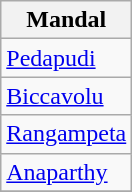<table class="wikitable sortable static-row-numbers static-row-header-hash">
<tr>
<th>Mandal</th>
</tr>
<tr>
<td><a href='#'>Pedapudi</a></td>
</tr>
<tr>
<td><a href='#'>Biccavolu</a></td>
</tr>
<tr>
<td><a href='#'>Rangampeta</a></td>
</tr>
<tr>
<td><a href='#'>Anaparthy</a></td>
</tr>
<tr>
</tr>
</table>
